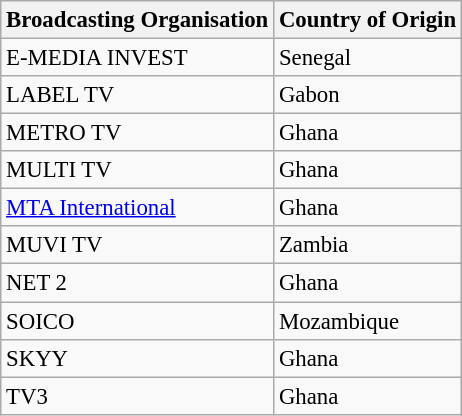<table class="wikitable sortable" style="font-size:95%">
<tr>
<th>Broadcasting Organisation</th>
<th>Country of Origin</th>
</tr>
<tr>
<td>E-MEDIA INVEST</td>
<td>Senegal</td>
</tr>
<tr>
<td>LABEL TV</td>
<td>Gabon</td>
</tr>
<tr>
<td>METRO TV</td>
<td>Ghana</td>
</tr>
<tr>
<td>MULTI TV</td>
<td>Ghana</td>
</tr>
<tr>
<td><a href='#'>MTA International</a></td>
<td>Ghana</td>
</tr>
<tr>
<td>MUVI TV</td>
<td>Zambia</td>
</tr>
<tr>
<td>NET 2</td>
<td>Ghana</td>
</tr>
<tr>
<td>SOICO</td>
<td>Mozambique</td>
</tr>
<tr>
<td>SKYY</td>
<td>Ghana</td>
</tr>
<tr>
<td>TV3</td>
<td>Ghana</td>
</tr>
</table>
